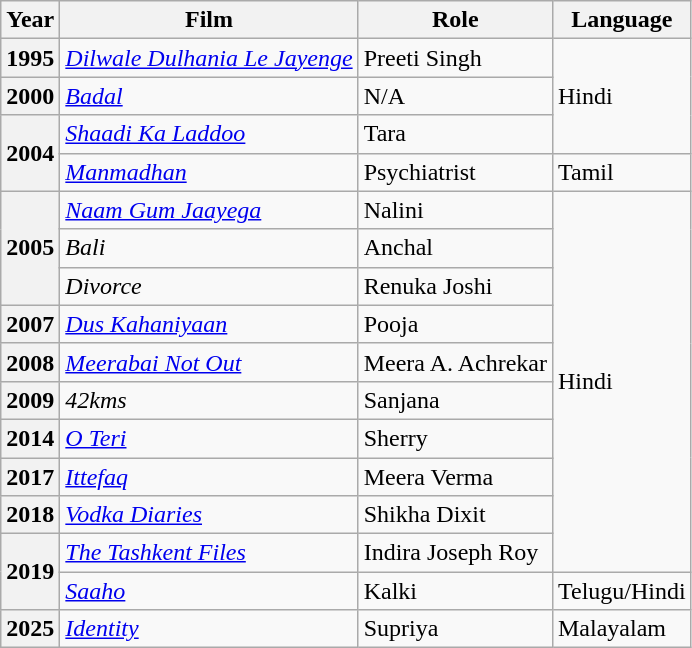<table class="wikitable sortable">
<tr>
<th scope="col">Year</th>
<th scope="col">Film</th>
<th scope="col">Role</th>
<th scope="col">Language</th>
</tr>
<tr>
<th scope="row">1995</th>
<td><em><a href='#'>Dilwale Dulhania Le Jayenge</a></em></td>
<td>Preeti Singh</td>
<td rowspan="3">Hindi</td>
</tr>
<tr>
<th scope="row">2000</th>
<td><em><a href='#'>Badal</a></em></td>
<td>N/A</td>
</tr>
<tr>
<th scope="row" rowspan="2">2004</th>
<td><em><a href='#'>Shaadi Ka Laddoo</a></em></td>
<td>Tara</td>
</tr>
<tr>
<td><em><a href='#'>Manmadhan</a></em></td>
<td>Psychiatrist</td>
<td>Tamil</td>
</tr>
<tr>
<th scope="row" rowspan="3">2005</th>
<td><em><a href='#'>Naam Gum Jaayega</a></em></td>
<td>Nalini</td>
<td rowspan="10">Hindi</td>
</tr>
<tr>
<td><em>Bali</em></td>
<td>Anchal</td>
</tr>
<tr>
<td><em>Divorce</em></td>
<td>Renuka Joshi</td>
</tr>
<tr>
<th scope="row">2007</th>
<td><em><a href='#'>Dus Kahaniyaan</a></em></td>
<td>Pooja</td>
</tr>
<tr>
<th scope="row">2008</th>
<td><em><a href='#'>Meerabai Not Out</a></em></td>
<td>Meera A. Achrekar</td>
</tr>
<tr>
<th scope="row">2009</th>
<td><em>42kms</em></td>
<td>Sanjana</td>
</tr>
<tr>
<th scope="row">2014</th>
<td><em><a href='#'>O Teri</a></em></td>
<td>Sherry</td>
</tr>
<tr>
<th scope="row">2017</th>
<td><em><a href='#'>Ittefaq</a></em></td>
<td>Meera Verma</td>
</tr>
<tr>
<th scope="row">2018</th>
<td><em><a href='#'>Vodka Diaries</a></em></td>
<td>Shikha Dixit</td>
</tr>
<tr>
<th scope="row" rowspan="2">2019</th>
<td><em><a href='#'>The Tashkent Files</a></em></td>
<td>Indira Joseph Roy</td>
</tr>
<tr>
<td><em><a href='#'>Saaho</a></em></td>
<td>Kalki</td>
<td>Telugu/Hindi</td>
</tr>
<tr>
<th>2025</th>
<td><em><a href='#'>Identity</a></em></td>
<td>Supriya</td>
<td>Malayalam</td>
</tr>
</table>
